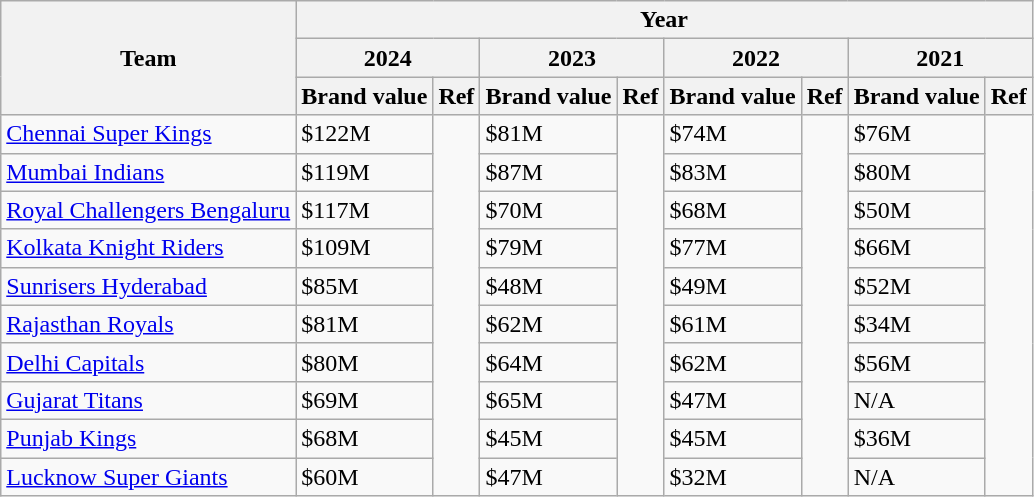<table class="wikitable sortable">
<tr>
<th rowspan="3">Team</th>
<th colspan="8">Year</th>
</tr>
<tr>
<th colspan="2">2024</th>
<th colspan="2">2023</th>
<th colspan="2">2022</th>
<th colspan="2">2021</th>
</tr>
<tr>
<th>Brand value</th>
<th>Ref</th>
<th>Brand value</th>
<th>Ref</th>
<th>Brand value</th>
<th>Ref</th>
<th>Brand value</th>
<th>Ref</th>
</tr>
<tr>
<td><a href='#'>Chennai Super Kings</a></td>
<td>$122M</td>
<td rowspan="10"></td>
<td>$81M</td>
<td rowspan="10"></td>
<td>$74M</td>
<td rowspan="10"></td>
<td>$76M</td>
<td rowspan="10"></td>
</tr>
<tr>
<td><a href='#'>Mumbai Indians</a></td>
<td>$119M</td>
<td>$87M</td>
<td>$83M</td>
<td>$80M</td>
</tr>
<tr>
<td><a href='#'>Royal Challengers Bengaluru</a></td>
<td>$117M</td>
<td>$70M</td>
<td>$68M</td>
<td>$50M</td>
</tr>
<tr>
<td><a href='#'>Kolkata Knight Riders</a></td>
<td>$109M</td>
<td>$79M</td>
<td>$77M</td>
<td>$66M</td>
</tr>
<tr>
<td><a href='#'>Sunrisers Hyderabad</a></td>
<td>$85M</td>
<td>$48M</td>
<td>$49M</td>
<td>$52M</td>
</tr>
<tr>
<td><a href='#'>Rajasthan Royals</a></td>
<td>$81M</td>
<td>$62M</td>
<td>$61M</td>
<td>$34M</td>
</tr>
<tr>
<td><a href='#'>Delhi Capitals</a></td>
<td>$80M</td>
<td>$64M</td>
<td>$62M</td>
<td>$56M</td>
</tr>
<tr>
<td><a href='#'>Gujarat Titans</a></td>
<td>$69M</td>
<td>$65M</td>
<td>$47M</td>
<td>N/A</td>
</tr>
<tr>
<td><a href='#'>Punjab Kings</a></td>
<td>$68M</td>
<td>$45M</td>
<td>$45M</td>
<td>$36M</td>
</tr>
<tr>
<td><a href='#'>Lucknow Super Giants</a></td>
<td>$60M</td>
<td>$47M</td>
<td>$32M</td>
<td>N/A</td>
</tr>
</table>
